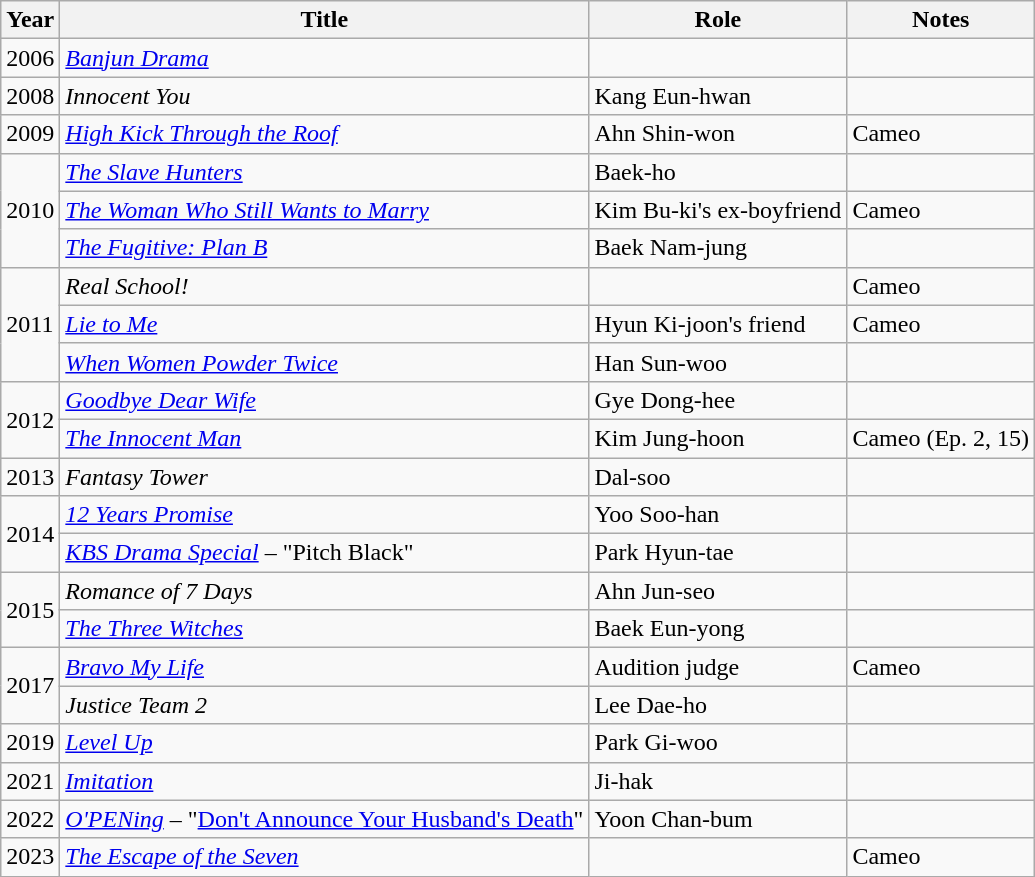<table class="wikitable">
<tr>
<th>Year</th>
<th>Title</th>
<th>Role</th>
<th>Notes</th>
</tr>
<tr>
<td>2006</td>
<td><em><a href='#'>Banjun Drama</a></em></td>
<td></td>
<td></td>
</tr>
<tr>
<td>2008</td>
<td><em>Innocent You</em></td>
<td>Kang Eun-hwan</td>
<td></td>
</tr>
<tr>
<td>2009</td>
<td><em><a href='#'>High Kick Through the Roof</a></em></td>
<td>Ahn Shin-won</td>
<td>Cameo</td>
</tr>
<tr>
<td rowspan=3>2010</td>
<td><em><a href='#'>The Slave Hunters</a></em></td>
<td>Baek-ho</td>
<td></td>
</tr>
<tr>
<td><em><a href='#'>The Woman Who Still Wants to Marry</a></em></td>
<td>Kim Bu-ki's ex-boyfriend</td>
<td>Cameo</td>
</tr>
<tr>
<td><em><a href='#'>The Fugitive: Plan B</a></em></td>
<td>Baek Nam-jung</td>
<td></td>
</tr>
<tr>
<td rowspan=3>2011</td>
<td><em>Real School!</em></td>
<td></td>
<td>Cameo</td>
</tr>
<tr>
<td><em><a href='#'>Lie to Me</a></em></td>
<td>Hyun Ki-joon's friend</td>
<td>Cameo</td>
</tr>
<tr>
<td><em><a href='#'>When Women Powder Twice</a></em></td>
<td>Han Sun-woo</td>
<td></td>
</tr>
<tr>
<td rowspan=2>2012</td>
<td><em><a href='#'>Goodbye Dear Wife</a></em></td>
<td>Gye Dong-hee</td>
<td></td>
</tr>
<tr>
<td><em><a href='#'>The Innocent Man</a></em></td>
<td>Kim Jung-hoon</td>
<td>Cameo (Ep. 2, 15)</td>
</tr>
<tr>
<td>2013</td>
<td><em>Fantasy Tower</em></td>
<td>Dal-soo</td>
<td></td>
</tr>
<tr>
<td rowspan=2>2014</td>
<td><em><a href='#'>12 Years Promise</a></em></td>
<td>Yoo Soo-han</td>
<td></td>
</tr>
<tr>
<td><em><a href='#'>KBS Drama Special</a></em> – "Pitch Black"</td>
<td>Park Hyun-tae</td>
<td></td>
</tr>
<tr>
<td rowspan=2>2015</td>
<td><em>Romance of 7 Days</em></td>
<td>Ahn Jun-seo</td>
<td></td>
</tr>
<tr>
<td><em><a href='#'>The Three Witches</a></em></td>
<td>Baek Eun-yong</td>
<td></td>
</tr>
<tr>
<td rowspan=2>2017</td>
<td><em><a href='#'>Bravo My Life</a></em></td>
<td>Audition judge</td>
<td>Cameo</td>
</tr>
<tr>
<td><em>Justice Team 2</em></td>
<td>Lee Dae-ho</td>
<td></td>
</tr>
<tr>
<td>2019</td>
<td><em><a href='#'>Level Up</a></em></td>
<td>Park Gi-woo</td>
<td></td>
</tr>
<tr>
<td>2021</td>
<td><em><a href='#'>Imitation</a></em></td>
<td>Ji-hak </td>
<td></td>
</tr>
<tr>
<td>2022</td>
<td><em><a href='#'>O'PENing</a></em> – "<a href='#'>Don't Announce Your Husband's Death</a>"</td>
<td>Yoon Chan-bum</td>
<td></td>
</tr>
<tr>
<td>2023</td>
<td><em><a href='#'>The Escape of the Seven</a></em></td>
<td></td>
<td>Cameo</td>
</tr>
</table>
